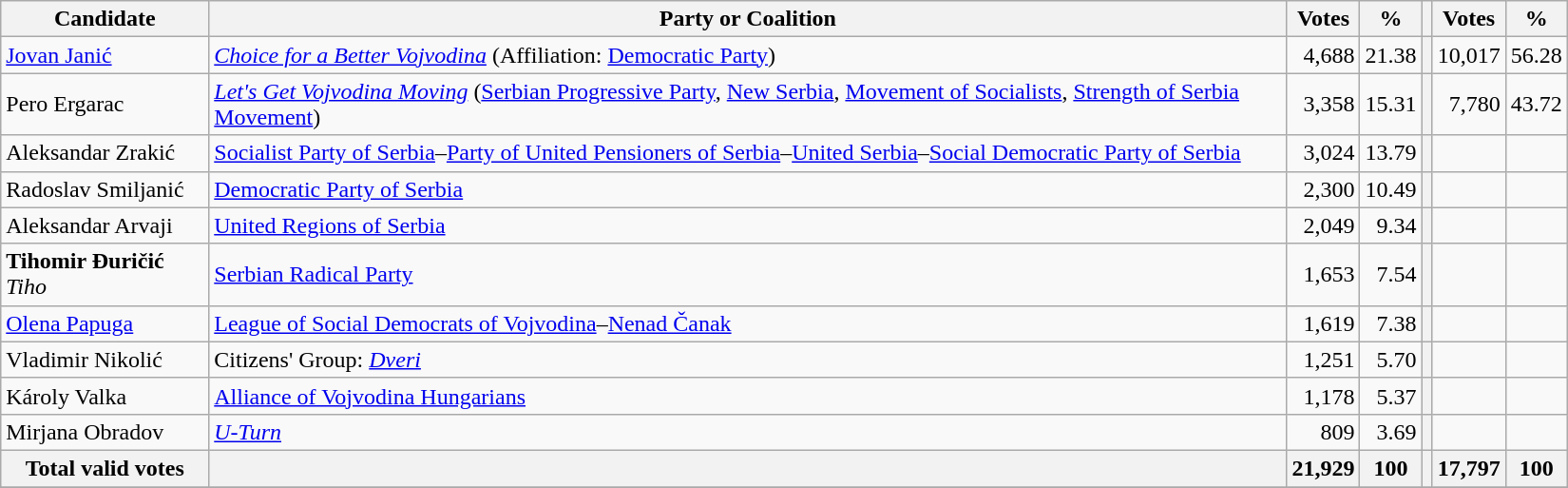<table style="width:1100px;" class="wikitable">
<tr>
<th>Candidate</th>
<th>Party or Coalition</th>
<th>Votes</th>
<th>%</th>
<th></th>
<th>Votes</th>
<th>%</th>
</tr>
<tr>
<td align="left"><a href='#'>Jovan Janić</a></td>
<td align="left"><em><a href='#'>Choice for a Better Vojvodina</a></em> (Affiliation: <a href='#'>Democratic Party</a>)</td>
<td align="right">4,688</td>
<td align="right">21.38</td>
<th align="left"></th>
<td align="right">10,017</td>
<td align="right">56.28</td>
</tr>
<tr>
<td align="left">Pero Ergarac</td>
<td align="left"><em><a href='#'>Let's Get Vojvodina Moving</a></em> (<a href='#'>Serbian Progressive Party</a>, <a href='#'>New Serbia</a>, <a href='#'>Movement of Socialists</a>, <a href='#'>Strength of Serbia Movement</a>)</td>
<td align="right">3,358</td>
<td align="right">15.31</td>
<th align="left"></th>
<td align="right">7,780</td>
<td align="right">43.72</td>
</tr>
<tr>
<td align="left">Aleksandar Zrakić</td>
<td align="left"><a href='#'>Socialist Party of Serbia</a>–<a href='#'>Party of United Pensioners of Serbia</a>–<a href='#'>United Serbia</a>–<a href='#'>Social Democratic Party of Serbia</a></td>
<td align="right">3,024</td>
<td align="right">13.79</td>
<th align="left"></th>
<td align="right"></td>
<td align="right"></td>
</tr>
<tr>
<td align="left">Radoslav Smiljanić</td>
<td align="left"><a href='#'>Democratic Party of Serbia</a></td>
<td align="right">2,300</td>
<td align="right">10.49</td>
<th align="left"></th>
<td align="right"></td>
<td align="right"></td>
</tr>
<tr>
<td align="left">Aleksandar Arvaji</td>
<td align="left"><a href='#'>United Regions of Serbia</a></td>
<td align="right">2,049</td>
<td align="right">9.34</td>
<th align="left"></th>
<td align="right"></td>
<td align="right"></td>
</tr>
<tr>
<td align="left"><strong>Tihomir Đuričić</strong> <em>Tiho</em></td>
<td align="left"><a href='#'>Serbian Radical Party</a></td>
<td align="right">1,653</td>
<td align="right">7.54</td>
<th align="left"></th>
<td align="right"></td>
<td align="right"></td>
</tr>
<tr>
<td align="left"><a href='#'>Olena Papuga</a></td>
<td align="left"><a href='#'>League of Social Democrats of Vojvodina</a>–<a href='#'>Nenad Čanak</a></td>
<td align="right">1,619</td>
<td align="right">7.38</td>
<th align="left"></th>
<td align="right"></td>
<td align="right"></td>
</tr>
<tr>
<td align="left">Vladimir Nikolić</td>
<td align="left">Citizens' Group: <em><a href='#'>Dveri</a></em></td>
<td align="right">1,251</td>
<td align="right">5.70</td>
<th align="left"></th>
<td align="right"></td>
<td align="right"></td>
</tr>
<tr>
<td align="left">Károly Valka</td>
<td align="left"><a href='#'>Alliance of Vojvodina Hungarians</a></td>
<td align="right">1,178</td>
<td align="right">5.37</td>
<th align="left"></th>
<td align="right"></td>
<td align="right"></td>
</tr>
<tr>
<td align="left">Mirjana Obradov</td>
<td align="left"><em><a href='#'>U-Turn</a></em></td>
<td align="right">809</td>
<td align="right">3.69</td>
<th align="left"></th>
<td align="right"></td>
<td align="right"></td>
</tr>
<tr>
<th align="left">Total valid votes</th>
<th align="left"></th>
<th align="right">21,929</th>
<th align="right">100</th>
<th align="left"></th>
<th align="right">17,797</th>
<th align="right">100</th>
</tr>
<tr>
</tr>
</table>
